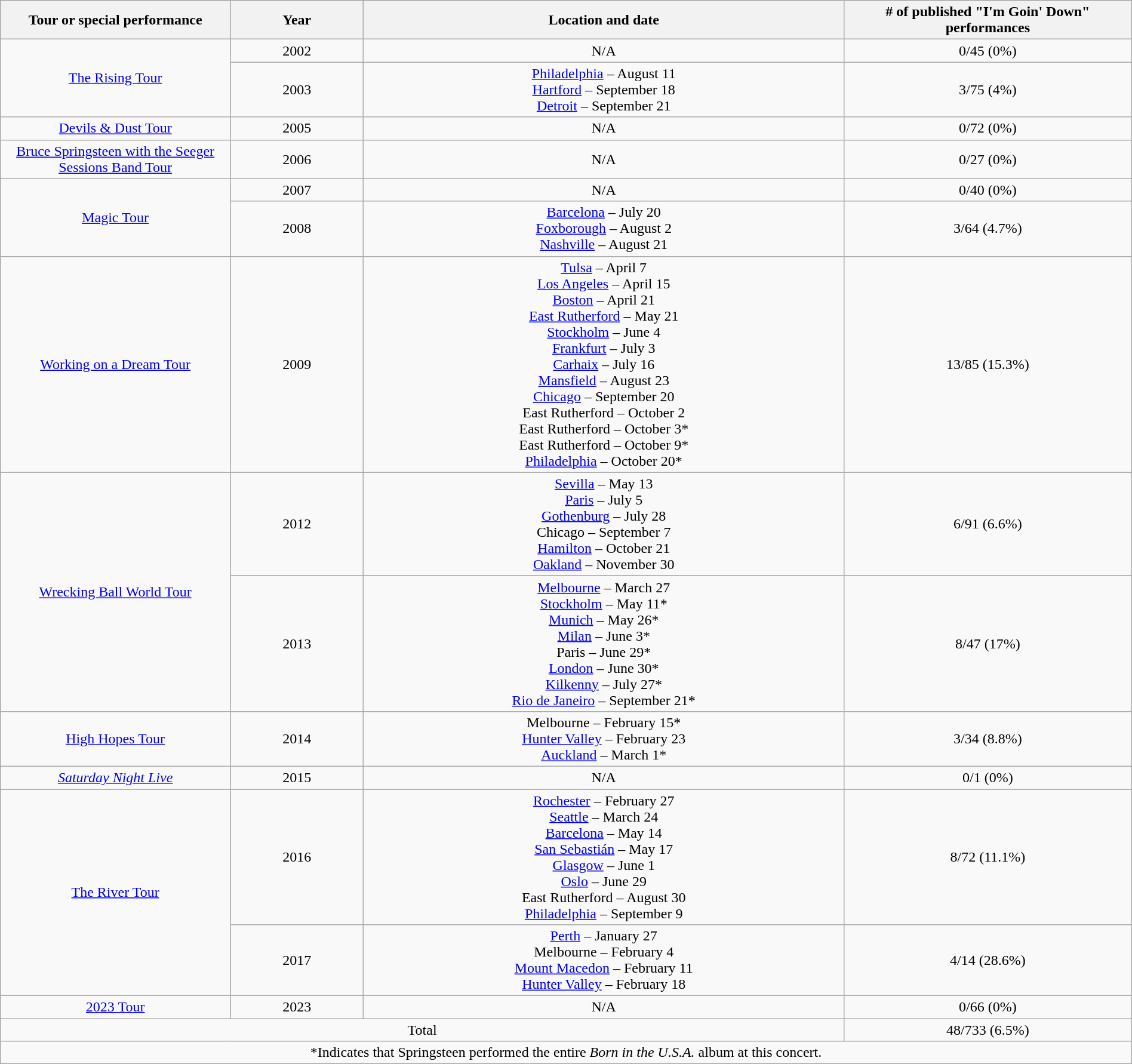<table class="wikitable collapsible collapsed" style="text-align:center;" width=100%>
<tr>
<th scope="col" style="width:5em;">Tour or special performance</th>
<th scope="col" style="width:3em;">Year</th>
<th scope="col" style="width:12em;">Location and date</th>
<th scope="col" style="width:7em;"># of published "I'm Goin' Down" performances</th>
</tr>
<tr>
<td rowspan="2"><a href='#'>The Rising Tour</a></td>
<td>2002</td>
<td>N/A</td>
<td>0/45 (0%)</td>
</tr>
<tr>
<td>2003</td>
<td><a href='#'>Philadelphia</a> – August 11<br><a href='#'>Hartford</a> – September 18<br><a href='#'>Detroit</a> – September 21</td>
<td>3/75 (4%)</td>
</tr>
<tr>
<td><a href='#'>Devils & Dust Tour</a></td>
<td>2005</td>
<td>N/A</td>
<td>0/72 (0%)</td>
</tr>
<tr>
<td><a href='#'>Bruce Springsteen with the Seeger Sessions Band Tour</a></td>
<td>2006</td>
<td>N/A</td>
<td>0/27 (0%)</td>
</tr>
<tr>
<td rowspan="2"><a href='#'>Magic Tour</a></td>
<td>2007</td>
<td>N/A</td>
<td>0/40 (0%)</td>
</tr>
<tr>
<td>2008</td>
<td><a href='#'>Barcelona</a> – July 20<br><a href='#'>Foxborough</a> – August 2<br><a href='#'>Nashville</a> – August 21</td>
<td>3/64 (4.7%)</td>
</tr>
<tr>
<td><a href='#'>Working on a Dream Tour</a></td>
<td>2009</td>
<td><a href='#'>Tulsa</a> – April 7<br><a href='#'>Los Angeles</a> – April 15<br><a href='#'>Boston</a> – April 21<br><a href='#'>East Rutherford</a> – May 21<br><a href='#'>Stockholm</a> – June 4<br><a href='#'>Frankfurt</a> – July 3<br><a href='#'>Carhaix</a> – July 16<br><a href='#'>Mansfield</a> – August 23<br><a href='#'>Chicago</a> – September 20<br>East Rutherford – October 2<br>East Rutherford – October 3*<br>East Rutherford – October 9*<br><a href='#'>Philadelphia</a> – October 20*</td>
<td>13/85 (15.3%)</td>
</tr>
<tr>
<td rowspan="2"><a href='#'>Wrecking Ball World Tour</a></td>
<td>2012</td>
<td><a href='#'>Sevilla</a> – May 13<br><a href='#'>Paris</a> – July 5<br><a href='#'>Gothenburg</a> – July 28<br>Chicago – September 7<br><a href='#'>Hamilton</a> – October 21<br><a href='#'>Oakland</a> – November 30</td>
<td>6/91 (6.6%)</td>
</tr>
<tr>
<td>2013</td>
<td><a href='#'>Melbourne</a> – March 27<br><a href='#'>Stockholm</a> – May 11*<br><a href='#'>Munich</a> – May 26*<br><a href='#'>Milan</a> – June 3*<br>Paris – June 29*<br><a href='#'>London</a> – June 30*<br><a href='#'>Kilkenny</a> – July 27*<br><a href='#'>Rio de Janeiro</a> – September 21*</td>
<td>8/47 (17%)</td>
</tr>
<tr>
<td><a href='#'>High Hopes Tour</a></td>
<td>2014</td>
<td>Melbourne – February 15*<br><a href='#'>Hunter Valley</a> – February 23<br><a href='#'>Auckland</a> – March 1*</td>
<td>3/34 (8.8%)</td>
</tr>
<tr>
<td><em><a href='#'>Saturday Night Live</a></em></td>
<td>2015</td>
<td>N/A</td>
<td>0/1 (0%)</td>
</tr>
<tr>
<td rowspan="2"><a href='#'>The River Tour</a></td>
<td>2016</td>
<td><a href='#'>Rochester</a> – February 27<br><a href='#'>Seattle</a> – March 24<br><a href='#'>Barcelona</a> – May 14<br><a href='#'>San Sebastián</a> – May 17<br><a href='#'>Glasgow</a> – June 1<br><a href='#'>Oslo</a> – June 29<br>East Rutherford – August 30<br><a href='#'>Philadelphia</a> – September 9</td>
<td>8/72 (11.1%)</td>
</tr>
<tr>
<td>2017</td>
<td><a href='#'>Perth</a> – January 27<br>Melbourne – February 4<br><a href='#'>Mount Macedon</a> – February 11<br><a href='#'>Hunter Valley</a> – February 18</td>
<td>4/14 (28.6%)</td>
</tr>
<tr>
<td><a href='#'>2023 Tour</a></td>
<td>2023</td>
<td>N/A</td>
<td>0/66 (0%)</td>
</tr>
<tr>
<td colspan=3>Total</td>
<td>48/733 (6.5%)</td>
</tr>
<tr>
<td colspan=4>*Indicates that Springsteen performed the entire <em>Born in the U.S.A.</em> album at this concert.</td>
</tr>
</table>
